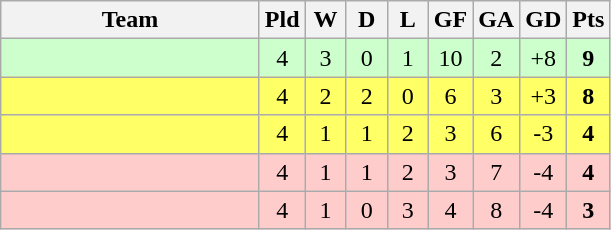<table class="wikitable" style="text-align: center;">
<tr>
<th width="165">Team</th>
<th width="20">Pld</th>
<th width="20">W</th>
<th width="20">D</th>
<th width="20">L</th>
<th width="20">GF</th>
<th width="20">GA</th>
<th width="20">GD</th>
<th width="20">Pts</th>
</tr>
<tr bgcolor=#ccffcc>
<td align=left></td>
<td>4</td>
<td>3</td>
<td>0</td>
<td>1</td>
<td>10</td>
<td>2</td>
<td>+8</td>
<td><strong>9</strong></td>
</tr>
<tr bgcolor=#ffff66>
<td align=left></td>
<td>4</td>
<td>2</td>
<td>2</td>
<td>0</td>
<td>6</td>
<td>3</td>
<td>+3</td>
<td><strong>8</strong></td>
</tr>
<tr bgcolor=#ffff66>
<td align=left></td>
<td>4</td>
<td>1</td>
<td>1</td>
<td>2</td>
<td>3</td>
<td>6</td>
<td>-3</td>
<td><strong>4</strong></td>
</tr>
<tr bgcolor=#ffcccc>
<td align=left></td>
<td>4</td>
<td>1</td>
<td>1</td>
<td>2</td>
<td>3</td>
<td>7</td>
<td>-4</td>
<td><strong>4</strong></td>
</tr>
<tr bgcolor=#ffcccc>
<td align=left></td>
<td>4</td>
<td>1</td>
<td>0</td>
<td>3</td>
<td>4</td>
<td>8</td>
<td>-4</td>
<td><strong>3</strong></td>
</tr>
</table>
